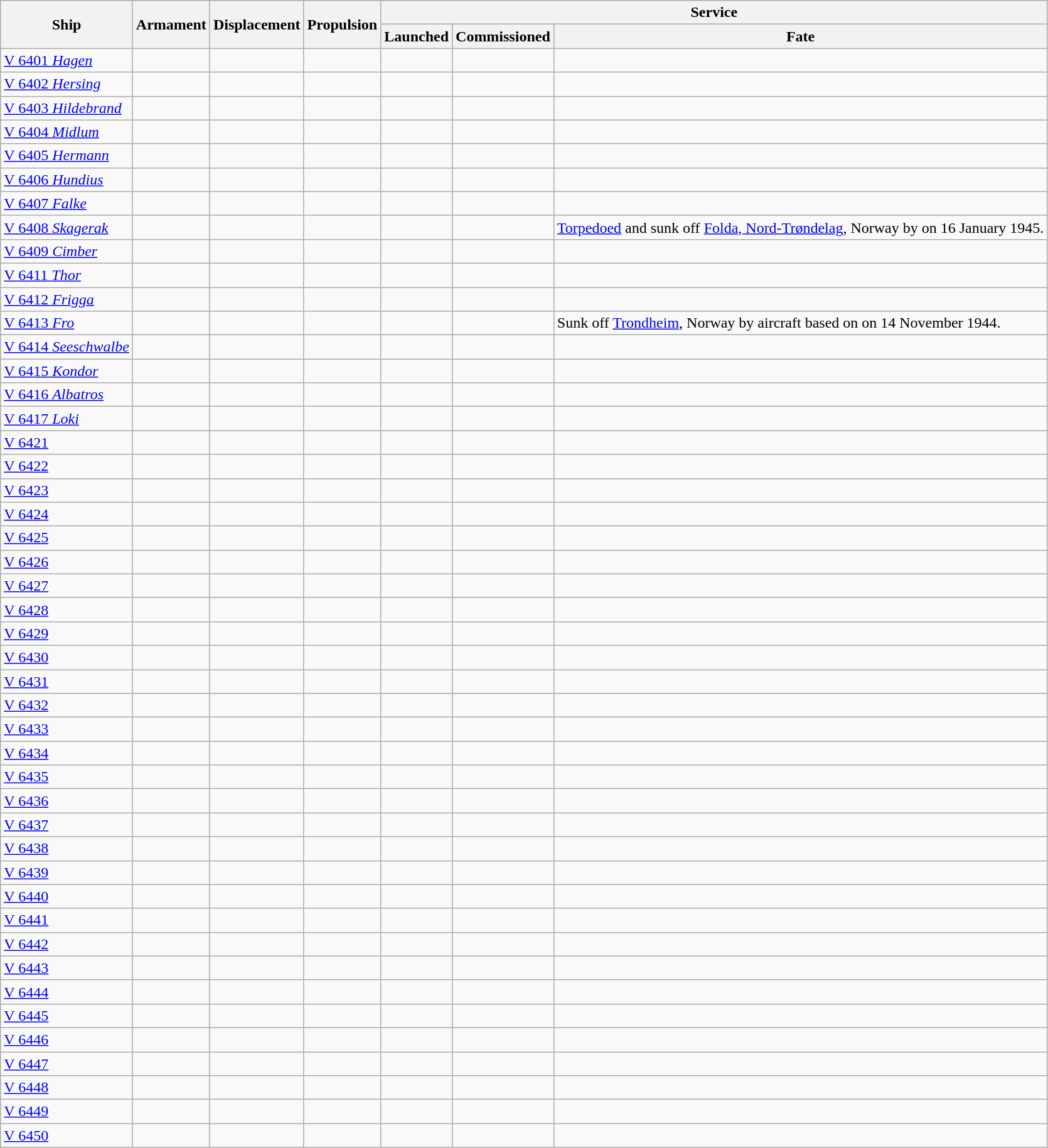<table class="wikitable">
<tr>
<th rowspan="2">Ship</th>
<th rowspan="2">Armament</th>
<th rowspan="2">Displacement</th>
<th rowspan="2">Propulsion</th>
<th colspan="3">Service</th>
</tr>
<tr>
<th>Launched</th>
<th>Commissioned</th>
<th>Fate</th>
</tr>
<tr>
<td><a href='#'>V 6401 <em>Hagen</em></a></td>
<td></td>
<td></td>
<td></td>
<td></td>
<td></td>
<td></td>
</tr>
<tr>
<td><a href='#'>V 6402 <em>Hersing</em></a></td>
<td></td>
<td></td>
<td></td>
<td></td>
<td></td>
<td></td>
</tr>
<tr>
<td><a href='#'>V 6403 <em>Hildebrand</em></a></td>
<td></td>
<td></td>
<td></td>
<td></td>
<td></td>
<td></td>
</tr>
<tr>
<td><a href='#'>V 6404 <em>Midlum</em></a></td>
<td></td>
<td></td>
<td></td>
<td></td>
<td></td>
<td></td>
</tr>
<tr>
<td><a href='#'>V 6405 <em>Hermann</em></a></td>
<td></td>
<td></td>
<td></td>
<td></td>
<td></td>
<td></td>
</tr>
<tr>
<td><a href='#'>V 6406 <em>Hundius</em></a></td>
<td></td>
<td></td>
<td></td>
<td></td>
<td></td>
<td></td>
</tr>
<tr>
<td><a href='#'>V 6407 <em>Falke</em></a></td>
<td></td>
<td></td>
<td></td>
<td></td>
<td></td>
<td></td>
</tr>
<tr>
<td><a href='#'>V 6408 <em>Skagerak</em></a></td>
<td></td>
<td></td>
<td></td>
<td></td>
<td></td>
<td><a href='#'>Torpedoed</a> and sunk off <a href='#'>Folda, Nord-Trøndelag</a>, Norway by  on 16 January 1945.</td>
</tr>
<tr>
<td><a href='#'>V 6409 <em>Cimber</em></a></td>
<td></td>
<td></td>
<td></td>
<td></td>
<td></td>
<td></td>
</tr>
<tr>
<td><a href='#'>V 6411 <em>Thor</em></a></td>
<td></td>
<td></td>
<td></td>
<td></td>
<td></td>
<td></td>
</tr>
<tr>
<td><a href='#'>V 6412 <em>Frigga</em></a></td>
<td></td>
<td></td>
<td></td>
<td></td>
<td></td>
<td></td>
</tr>
<tr>
<td><a href='#'>V 6413 <em>Fro</em></a></td>
<td></td>
<td></td>
<td></td>
<td></td>
<td></td>
<td>Sunk off <a href='#'>Trondheim</a>, Norway by aircraft based on  on 14 November 1944.</td>
</tr>
<tr>
<td><a href='#'>V 6414 <em>Seeschwalbe</em></a></td>
<td></td>
<td></td>
<td></td>
<td></td>
<td></td>
<td></td>
</tr>
<tr>
<td><a href='#'>V 6415 <em>Kondor</em></a></td>
<td></td>
<td></td>
<td></td>
<td></td>
<td></td>
<td></td>
</tr>
<tr>
<td><a href='#'>V 6416 <em>Albatros</em></a></td>
<td></td>
<td></td>
<td></td>
<td></td>
<td></td>
<td></td>
</tr>
<tr>
<td><a href='#'>V 6417 <em>Loki</em></a></td>
<td></td>
<td></td>
<td></td>
<td></td>
<td></td>
<td></td>
</tr>
<tr>
<td><a href='#'>V 6421</a></td>
<td></td>
<td></td>
<td></td>
<td></td>
<td></td>
<td></td>
</tr>
<tr>
<td><a href='#'>V 6422</a></td>
<td></td>
<td></td>
<td></td>
<td></td>
<td></td>
<td></td>
</tr>
<tr>
<td><a href='#'>V 6423</a></td>
<td></td>
<td></td>
<td></td>
<td></td>
<td></td>
<td></td>
</tr>
<tr>
<td><a href='#'>V 6424</a></td>
<td></td>
<td></td>
<td></td>
<td></td>
<td></td>
<td></td>
</tr>
<tr>
<td><a href='#'>V 6425</a></td>
<td></td>
<td></td>
<td></td>
<td></td>
<td></td>
<td></td>
</tr>
<tr>
<td><a href='#'>V 6426</a></td>
<td></td>
<td></td>
<td></td>
<td></td>
<td></td>
<td></td>
</tr>
<tr>
<td><a href='#'>V 6427</a></td>
<td></td>
<td></td>
<td></td>
<td></td>
<td></td>
<td></td>
</tr>
<tr>
<td><a href='#'>V 6428</a></td>
<td></td>
<td></td>
<td></td>
<td></td>
<td></td>
<td></td>
</tr>
<tr>
<td><a href='#'>V 6429</a></td>
<td></td>
<td></td>
<td></td>
<td></td>
<td></td>
<td></td>
</tr>
<tr>
<td><a href='#'>V 6430</a></td>
<td></td>
<td></td>
<td></td>
<td></td>
<td></td>
<td></td>
</tr>
<tr>
<td><a href='#'>V 6431</a></td>
<td></td>
<td></td>
<td></td>
<td></td>
<td></td>
<td></td>
</tr>
<tr>
<td><a href='#'>V 6432</a></td>
<td></td>
<td></td>
<td></td>
<td></td>
<td></td>
<td></td>
</tr>
<tr>
<td><a href='#'>V 6433</a></td>
<td></td>
<td></td>
<td></td>
<td></td>
<td></td>
<td></td>
</tr>
<tr>
<td><a href='#'>V 6434</a></td>
<td></td>
<td></td>
<td></td>
<td></td>
<td></td>
<td></td>
</tr>
<tr>
<td><a href='#'>V 6435</a></td>
<td></td>
<td></td>
<td></td>
<td></td>
<td></td>
<td></td>
</tr>
<tr>
<td><a href='#'>V 6436</a></td>
<td></td>
<td></td>
<td></td>
<td></td>
<td></td>
<td></td>
</tr>
<tr>
<td><a href='#'>V 6437</a></td>
<td></td>
<td></td>
<td></td>
<td></td>
<td></td>
<td></td>
</tr>
<tr>
<td><a href='#'>V 6438</a></td>
<td></td>
<td></td>
<td></td>
<td></td>
<td></td>
<td></td>
</tr>
<tr>
<td><a href='#'>V 6439</a></td>
<td></td>
<td></td>
<td></td>
<td></td>
<td></td>
<td></td>
</tr>
<tr>
<td><a href='#'>V 6440</a></td>
<td></td>
<td></td>
<td></td>
<td></td>
<td></td>
<td></td>
</tr>
<tr>
<td><a href='#'>V 6441</a></td>
<td></td>
<td></td>
<td></td>
<td></td>
<td></td>
<td></td>
</tr>
<tr>
<td><a href='#'>V 6442</a></td>
<td></td>
<td></td>
<td></td>
<td></td>
<td></td>
<td></td>
</tr>
<tr>
<td><a href='#'>V 6443</a></td>
<td></td>
<td></td>
<td></td>
<td></td>
<td></td>
<td></td>
</tr>
<tr>
<td><a href='#'>V 6444</a></td>
<td></td>
<td></td>
<td></td>
<td></td>
<td></td>
<td></td>
</tr>
<tr>
<td><a href='#'>V 6445</a></td>
<td></td>
<td></td>
<td></td>
<td></td>
<td></td>
<td></td>
</tr>
<tr>
<td><a href='#'>V 6446</a></td>
<td></td>
<td></td>
<td></td>
<td></td>
<td></td>
<td></td>
</tr>
<tr>
<td><a href='#'>V 6447</a></td>
<td></td>
<td></td>
<td></td>
<td></td>
<td></td>
<td></td>
</tr>
<tr>
<td><a href='#'>V 6448</a></td>
<td></td>
<td></td>
<td></td>
<td></td>
<td></td>
<td></td>
</tr>
<tr>
<td><a href='#'>V 6449</a></td>
<td></td>
<td></td>
<td></td>
<td></td>
<td></td>
<td></td>
</tr>
<tr>
<td><a href='#'>V 6450</a></td>
<td></td>
<td></td>
<td></td>
<td></td>
<td></td>
<td></td>
</tr>
</table>
